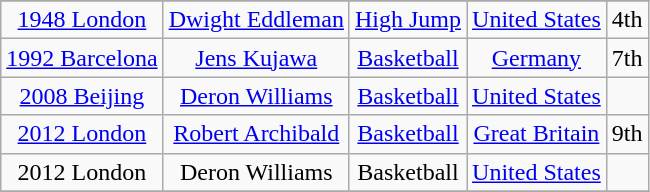<table class="wikitable sortable" style="text-align:center">
<tr>
</tr>
<tr>
<td><a href='#'>1948 London</a></td>
<td><a href='#'>Dwight Eddleman</a></td>
<td><a href='#'>High Jump</a></td>
<td><a href='#'>United States</a> </td>
<td style="text-align:center;">4th</td>
</tr>
<tr>
<td><a href='#'>1992 Barcelona</a></td>
<td><a href='#'>Jens Kujawa</a></td>
<td><a href='#'>Basketball</a></td>
<td><a href='#'>Germany</a> </td>
<td style="text-align:center;">7th</td>
</tr>
<tr>
<td><a href='#'>2008 Beijing</a></td>
<td><a href='#'>Deron Williams</a></td>
<td><a href='#'>Basketball</a></td>
<td><a href='#'>United States</a> </td>
<td style="text-align:center;"></td>
</tr>
<tr>
<td><a href='#'>2012 London</a></td>
<td><a href='#'>Robert Archibald</a></td>
<td><a href='#'>Basketball</a></td>
<td><a href='#'>Great Britain</a> </td>
<td style="text-align:center;">9th</td>
</tr>
<tr>
<td>2012 London</td>
<td>Deron Williams</td>
<td>Basketball</td>
<td><a href='#'>United States</a> </td>
<td style="text-align:center;"></td>
</tr>
<tr>
</tr>
</table>
